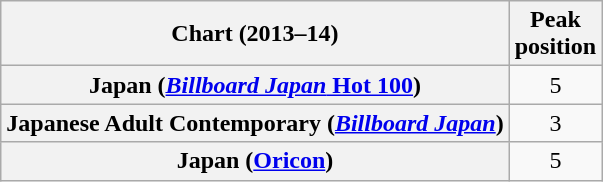<table class="wikitable sortable plainrowheaders" style="text-align:center">
<tr>
<th scope="col">Chart (2013–14)</th>
<th scope="col">Peak<br>position</th>
</tr>
<tr>
<th scope="row">Japan (<a href='#'><em>Billboard Japan</em> Hot 100</a>)</th>
<td>5</td>
</tr>
<tr>
<th scope="row">Japanese Adult Contemporary (<em><a href='#'>Billboard Japan</a></em>)</th>
<td>3</td>
</tr>
<tr>
<th scope="row">Japan (<a href='#'>Oricon</a>)</th>
<td>5</td>
</tr>
</table>
